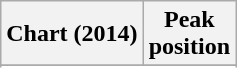<table class="wikitable">
<tr>
<th>Chart (2014)</th>
<th>Peak<br>position</th>
</tr>
<tr>
</tr>
<tr>
</tr>
<tr>
</tr>
<tr>
</tr>
<tr>
</tr>
</table>
